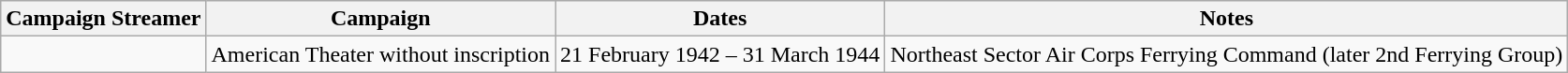<table class="wikitable">
<tr style="background:#efefef;">
<th>Campaign Streamer</th>
<th>Campaign</th>
<th>Dates</th>
<th>Notes</th>
</tr>
<tr>
<td></td>
<td>American Theater without inscription</td>
<td>21 February 1942 – 31 March 1944</td>
<td>Northeast Sector Air Corps Ferrying Command (later 2nd Ferrying Group)</td>
</tr>
</table>
